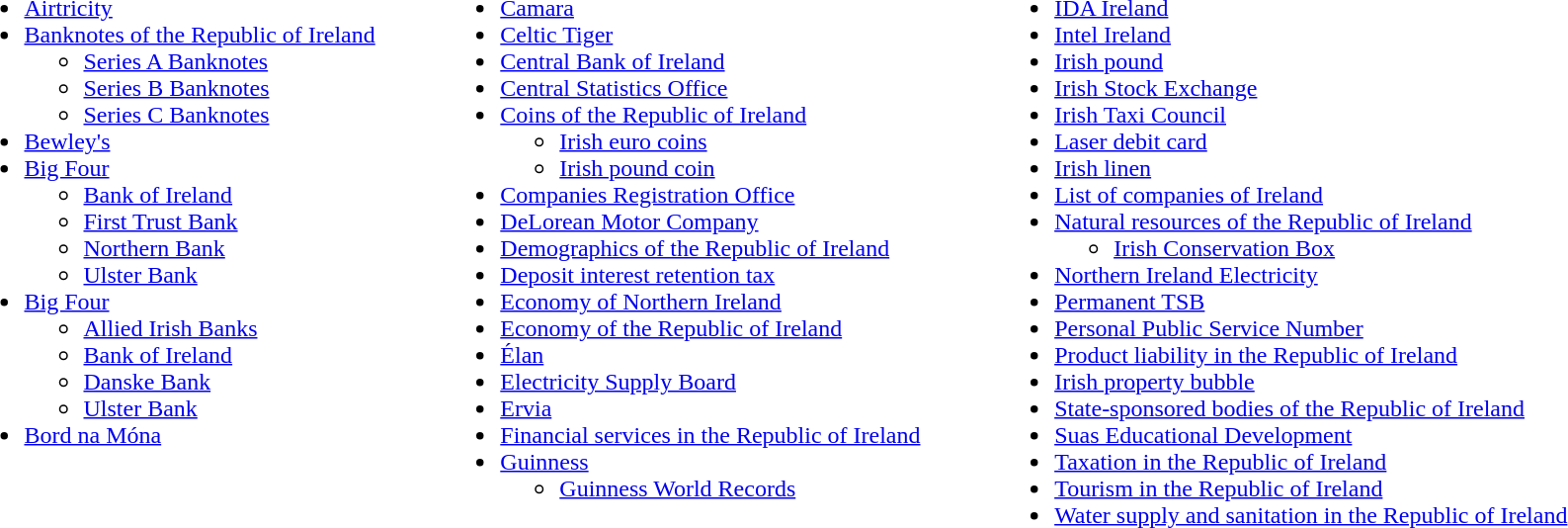<table width="90%">
<tr valign=top>
<td style= width="30%"><br><ul><li><a href='#'>Airtricity</a></li><li><a href='#'>Banknotes of the Republic of Ireland</a><ul><li><a href='#'>Series A Banknotes</a></li><li><a href='#'>Series B Banknotes</a></li><li><a href='#'>Series C Banknotes</a></li></ul></li><li><a href='#'>Bewley's</a></li><li><a href='#'>Big Four</a><ul><li><a href='#'>Bank of Ireland</a></li><li><a href='#'>First Trust Bank</a></li><li><a href='#'>Northern Bank</a></li><li><a href='#'>Ulster Bank</a></li></ul></li><li><a href='#'>Big Four</a><ul><li><a href='#'>Allied Irish Banks</a></li><li><a href='#'>Bank of Ireland</a></li><li><a href='#'>Danske Bank</a></li><li><a href='#'>Ulster Bank</a></li></ul></li><li><a href='#'>Bord na Móna</a></li></ul></td>
<td></td>
<td style= width="30%"><br><ul><li><a href='#'>Camara</a></li><li><a href='#'>Celtic Tiger</a></li><li><a href='#'>Central Bank of Ireland</a></li><li><a href='#'>Central Statistics Office</a></li><li><a href='#'>Coins of the Republic of Ireland</a><ul><li><a href='#'>Irish euro coins</a></li><li><a href='#'>Irish pound coin</a></li></ul></li><li><a href='#'>Companies Registration Office</a></li><li><a href='#'>DeLorean Motor Company</a></li><li><a href='#'>Demographics of the Republic of Ireland</a></li><li><a href='#'>Deposit interest retention tax</a></li><li><a href='#'>Economy of Northern Ireland</a></li><li><a href='#'>Economy of the Republic of Ireland</a></li><li><a href='#'>Élan</a></li><li><a href='#'>Electricity Supply Board</a></li><li><a href='#'>Ervia</a></li><li><a href='#'>Financial services in the Republic of Ireland</a></li><li><a href='#'>Guinness</a><ul><li><a href='#'>Guinness World Records</a></li></ul></li></ul></td>
<td></td>
<td style= width="30%"><br><ul><li><a href='#'>IDA Ireland</a></li><li><a href='#'>Intel Ireland</a></li><li><a href='#'>Irish pound</a></li><li><a href='#'>Irish Stock Exchange</a></li><li><a href='#'>Irish Taxi Council</a></li><li><a href='#'>Laser debit card</a></li><li><a href='#'>Irish linen</a></li><li><a href='#'>List of companies of Ireland</a></li><li><a href='#'>Natural resources of the Republic of Ireland</a><ul><li><a href='#'>Irish Conservation Box</a></li></ul></li><li><a href='#'>Northern Ireland Electricity</a></li><li><a href='#'>Permanent TSB</a></li><li><a href='#'>Personal Public Service Number</a></li><li><a href='#'>Product liability in the Republic of Ireland</a></li><li><a href='#'>Irish property bubble</a></li><li><a href='#'>State-sponsored bodies of the Republic of Ireland</a></li><li><a href='#'>Suas Educational Development</a></li><li><a href='#'>Taxation in the Republic of Ireland</a></li><li><a href='#'>Tourism in the Republic of Ireland</a></li><li><a href='#'>Water supply and sanitation in the Republic of Ireland</a></li></ul></td>
</tr>
</table>
